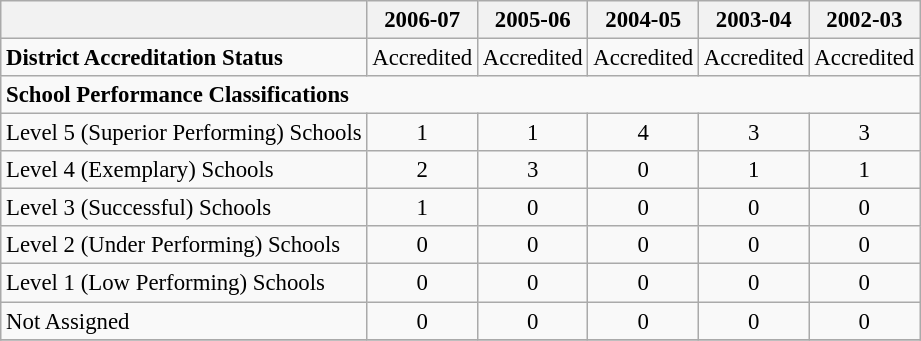<table class="wikitable" style="font-size: 95%;">
<tr>
<th></th>
<th>2006-07</th>
<th>2005-06</th>
<th>2004-05</th>
<th>2003-04</th>
<th>2002-03</th>
</tr>
<tr>
<td align="left"><strong>District Accreditation Status</strong></td>
<td align="center">Accredited</td>
<td align="center">Accredited</td>
<td align="center">Accredited</td>
<td align="center">Accredited</td>
<td align="center">Accredited</td>
</tr>
<tr>
<td align="left" colspan="6"><strong>School Performance Classifications</strong></td>
</tr>
<tr>
<td align="left">Level 5 (Superior Performing) Schools</td>
<td align="center">1</td>
<td align="center">1</td>
<td align="center">4</td>
<td align="center">3</td>
<td align="center">3</td>
</tr>
<tr>
<td align="left">Level 4 (Exemplary) Schools</td>
<td align="center">2</td>
<td align="center">3</td>
<td align="center">0</td>
<td align="center">1</td>
<td align="center">1</td>
</tr>
<tr>
<td align="left">Level 3 (Successful) Schools</td>
<td align="center">1</td>
<td align="center">0</td>
<td align="center">0</td>
<td align="center">0</td>
<td align="center">0</td>
</tr>
<tr>
<td align="left">Level 2 (Under Performing) Schools</td>
<td align="center">0</td>
<td align="center">0</td>
<td align="center">0</td>
<td align="center">0</td>
<td align="center">0</td>
</tr>
<tr>
<td align="left">Level 1 (Low Performing) Schools</td>
<td align="center">0</td>
<td align="center">0</td>
<td align="center">0</td>
<td align="center">0</td>
<td align="center">0</td>
</tr>
<tr>
<td align="left">Not Assigned</td>
<td align="center">0</td>
<td align="center">0</td>
<td align="center">0</td>
<td align="center">0</td>
<td align="center">0</td>
</tr>
<tr>
</tr>
</table>
